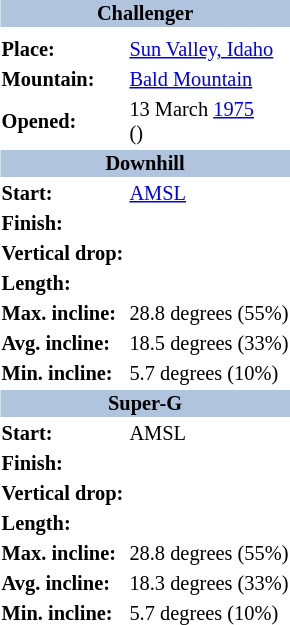<table border=0 class="toccolours float-right" align="right" style="margin:0 0 0.5em 1em; font-size: 85%">
<tr>
<th bgcolor=#b0c4de colspan=2 align="center">Challenger</th>
</tr>
<tr>
<td align="center" colspan=2></td>
</tr>
<tr>
<td><strong>Place:</strong></td>
<td> <a href='#'>Sun Valley, Idaho</a></td>
</tr>
<tr>
<td><strong>Mountain:</strong></td>
<td><a href='#'>Bald Mountain</a></td>
</tr>
<tr>
<td><strong>Opened:</strong></td>
<td>13 March <a href='#'>1975</a><br>()</td>
</tr>
<tr>
<th bgcolor=#b0c4de colspan=2 align="center">Downhill</th>
</tr>
<tr>
<td><strong>Start:</strong></td>
<td> <a href='#'>AMSL</a></td>
</tr>
<tr>
<td><strong>Finish:</strong></td>
<td></td>
</tr>
<tr>
<td><strong>Vertical drop:</strong></td>
<td></td>
</tr>
<tr>
<td><strong>Length:</strong></td>
<td></td>
</tr>
<tr>
<td><strong>Max. incline:</strong></td>
<td>28.8 degrees (55%)</td>
</tr>
<tr>
<td><strong>Avg. incline:</strong></td>
<td>18.5 degrees (33%)</td>
</tr>
<tr>
<td><strong>Min. incline:</strong></td>
<td>5.7 degrees (10%)</td>
</tr>
<tr>
<th bgcolor=#b0c4de colspan=2 align="center">Super-G</th>
</tr>
<tr>
<td><strong>Start:</strong></td>
<td> AMSL</td>
</tr>
<tr>
<td><strong>Finish:</strong></td>
<td></td>
</tr>
<tr>
<td><strong>Vertical drop:</strong></td>
<td></td>
</tr>
<tr>
<td><strong>Length:</strong></td>
<td></td>
</tr>
<tr>
<td><strong>Max. incline:</strong></td>
<td>28.8 degrees (55%)</td>
</tr>
<tr>
<td><strong>Avg. incline:</strong></td>
<td>18.3 degrees (33%)</td>
</tr>
<tr>
<td><strong>Min. incline:</strong></td>
<td>5.7 degrees (10%)</td>
</tr>
</table>
